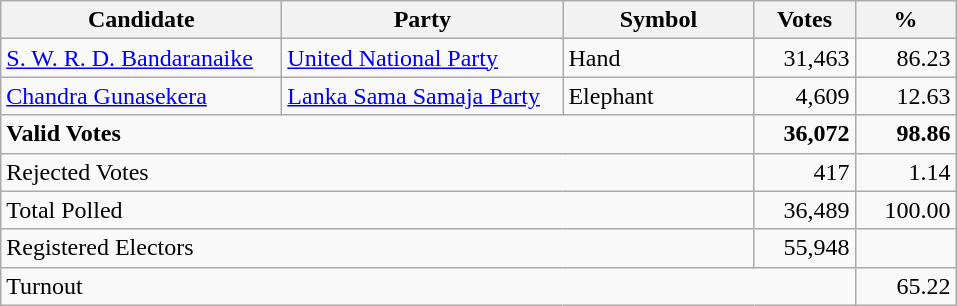<table class="wikitable" border="1" style="text-align:right;">
<tr>
<th align=left width="180">Candidate</th>
<th align=left width="180">Party</th>
<th align=left width="120">Symbol</th>
<th align=left width="60">Votes</th>
<th align=left width="60">%</th>
</tr>
<tr>
<td align=left><a href='#'>S. W. R. D. Bandaranaike</a></td>
<td align=left><a href='#'>United National Party</a></td>
<td align=left>Hand</td>
<td>31,463</td>
<td>86.23</td>
</tr>
<tr>
<td align=left><a href='#'>Chandra Gunasekera</a></td>
<td align=left><a href='#'>Lanka Sama Samaja Party</a></td>
<td align=left>Elephant</td>
<td>4,609</td>
<td>12.63</td>
</tr>
<tr>
<td align=left colspan=3><strong>Valid Votes</strong></td>
<td><strong>36,072</strong></td>
<td><strong>98.86</strong></td>
</tr>
<tr>
<td align=left colspan=3>Rejected Votes</td>
<td>417</td>
<td>1.14</td>
</tr>
<tr>
<td align=left colspan=3>Total Polled</td>
<td>36,489</td>
<td>100.00</td>
</tr>
<tr>
<td align=left colspan=3>Registered Electors</td>
<td>55,948</td>
<td></td>
</tr>
<tr>
<td align=left colspan=4>Turnout</td>
<td>65.22</td>
</tr>
</table>
